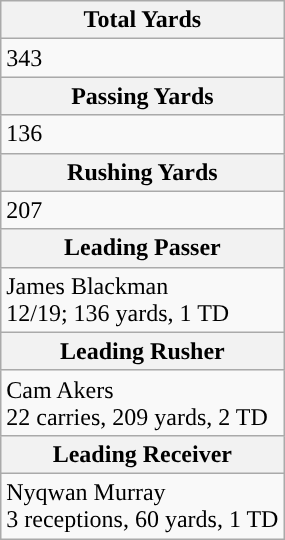<table class="wikitable">
<tr>
<th>Total Yards</th>
</tr>
<tr>
<td>343</td>
</tr>
<tr>
<th>Passing Yards</th>
</tr>
<tr>
<td>136</td>
</tr>
<tr>
<th>Rushing Yards</th>
</tr>
<tr>
<td>207</td>
</tr>
<tr>
<th>Leading Passer</th>
</tr>
<tr>
<td>James Blackman<br>12/19; 136 yards, 1 TD</td>
</tr>
<tr>
<th>Leading Rusher</th>
</tr>
<tr>
<td>Cam Akers<br>22 carries, 209 yards, 2 TD</td>
</tr>
<tr>
<th>Leading Receiver</th>
</tr>
<tr>
<td>Nyqwan Murray<br>3 receptions, 60 yards, 1 TD</td>
</tr>
</table>
